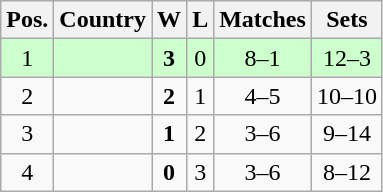<table class="wikitable" style="text-align: center;">
<tr>
<th scope="col">Pos.</th>
<th scope="col">Country</th>
<th scope="col">W</th>
<th scope="col">L</th>
<th scope="col">Matches</th>
<th scope="col">Sets</th>
</tr>
<tr style="background: #CFC;">
<td>1</td>
<td style="text-align: left;"></td>
<td><strong>3</strong></td>
<td>0</td>
<td>8–1</td>
<td>12–3</td>
</tr>
<tr>
<td>2</td>
<td style="text-align: left;"></td>
<td><strong>2</strong></td>
<td>1</td>
<td>4–5</td>
<td>10–10</td>
</tr>
<tr>
<td>3</td>
<td style="text-align: left;"></td>
<td><strong>1</strong></td>
<td>2</td>
<td>3–6</td>
<td>9–14</td>
</tr>
<tr>
<td>4</td>
<td style="text-align: left;"></td>
<td><strong>0</strong></td>
<td>3</td>
<td>3–6</td>
<td>8–12</td>
</tr>
</table>
